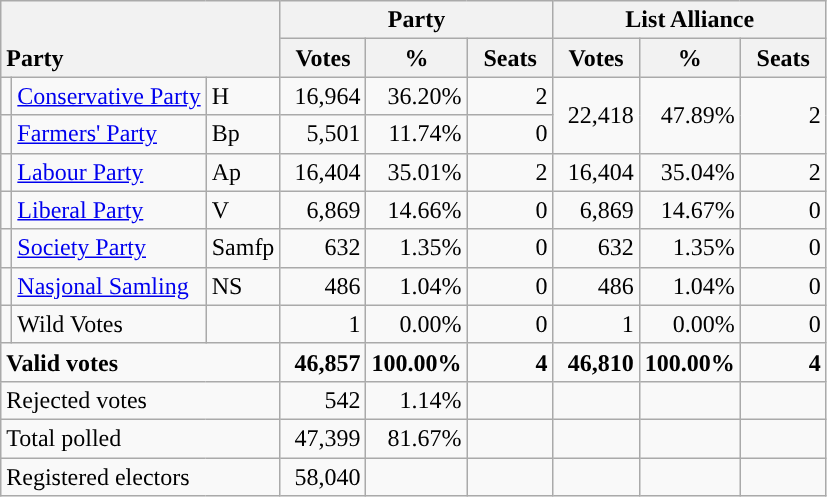<table class="wikitable" border="1" style="text-align:right;">
<tr>
<th style="text-align:left;" valign=bottom rowspan=2 colspan=3>Party</th>
<th colspan=3>Party</th>
<th colspan=3>List Alliance</th>
</tr>
<tr>
<th align=center valign=bottom width="50">Votes</th>
<th align=center valign=bottom width="50">%</th>
<th align=center valign=bottom width="50">Seats</th>
<th align=center valign=bottom width="50">Votes</th>
<th align=center valign=bottom width="50">%</th>
<th align=center valign=bottom width="50">Seats</th>
</tr>
<tr>
<td style="color:inherit;background:"></td>
<td align=left><a href='#'>Conservative Party</a></td>
<td align=left>H</td>
<td>16,964</td>
<td>36.20%</td>
<td>2</td>
<td rowspan=2>22,418</td>
<td rowspan=2>47.89%</td>
<td rowspan=2>2</td>
</tr>
<tr>
<td style="color:inherit;background:"></td>
<td align=left><a href='#'>Farmers' Party</a></td>
<td align=left>Bp</td>
<td>5,501</td>
<td>11.74%</td>
<td>0</td>
</tr>
<tr>
<td style="color:inherit;background:"></td>
<td align=left><a href='#'>Labour Party</a></td>
<td align=left>Ap</td>
<td>16,404</td>
<td>35.01%</td>
<td>2</td>
<td>16,404</td>
<td>35.04%</td>
<td>2</td>
</tr>
<tr>
<td style="color:inherit;background:"></td>
<td align=left><a href='#'>Liberal Party</a></td>
<td align=left>V</td>
<td>6,869</td>
<td>14.66%</td>
<td>0</td>
<td>6,869</td>
<td>14.67%</td>
<td>0</td>
</tr>
<tr>
<td></td>
<td align=left><a href='#'>Society Party</a></td>
<td align=left>Samfp</td>
<td>632</td>
<td>1.35%</td>
<td>0</td>
<td>632</td>
<td>1.35%</td>
<td>0</td>
</tr>
<tr>
<td style="color:inherit;background:"></td>
<td align=left><a href='#'>Nasjonal Samling</a></td>
<td align=left>NS</td>
<td>486</td>
<td>1.04%</td>
<td>0</td>
<td>486</td>
<td>1.04%</td>
<td>0</td>
</tr>
<tr>
<td></td>
<td align=left>Wild Votes</td>
<td align=left></td>
<td>1</td>
<td>0.00%</td>
<td>0</td>
<td>1</td>
<td>0.00%</td>
<td>0</td>
</tr>
<tr style="font-weight:bold">
<td align=left colspan=3>Valid votes</td>
<td>46,857</td>
<td>100.00%</td>
<td>4</td>
<td>46,810</td>
<td>100.00%</td>
<td>4</td>
</tr>
<tr>
<td align=left colspan=3>Rejected votes</td>
<td>542</td>
<td>1.14%</td>
<td></td>
<td></td>
<td></td>
<td></td>
</tr>
<tr>
<td align=left colspan=3>Total polled</td>
<td>47,399</td>
<td>81.67%</td>
<td></td>
<td></td>
<td></td>
<td></td>
</tr>
<tr>
<td align=left colspan=3>Registered electors</td>
<td>58,040</td>
<td></td>
<td></td>
<td></td>
<td></td>
<td></td>
</tr>
</table>
